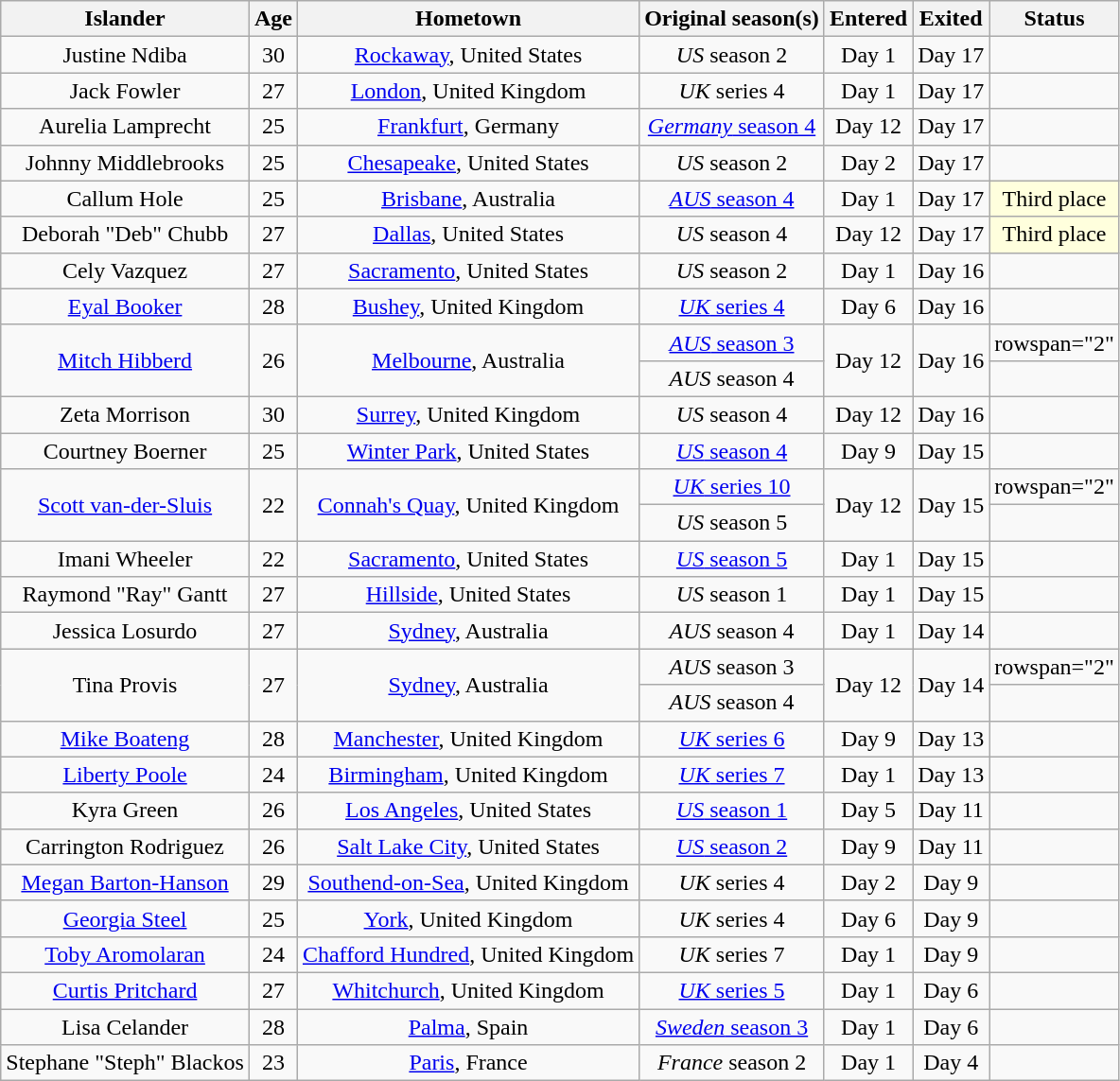<table class="wikitable sortable" style="text-align:center;">
<tr>
<th scope="col">Islander</th>
<th scope="col">Age</th>
<th scope="col">Hometown</th>
<th scope="col">Original season(s)</th>
<th scope="col">Entered</th>
<th scope="col">Exited</th>
<th scope="col">Status</th>
</tr>
<tr>
<td>Justine Ndiba</td>
<td>30</td>
<td><a href='#'>Rockaway</a>, United States</td>
<td><em>US</em> season 2</td>
<td>Day 1</td>
<td>Day 17</td>
<td></td>
</tr>
<tr>
<td>Jack Fowler</td>
<td>27</td>
<td><a href='#'>London</a>, United Kingdom</td>
<td><em>UK</em> series 4</td>
<td>Day 1</td>
<td>Day 17</td>
<td></td>
</tr>
<tr>
<td>Aurelia Lamprecht</td>
<td>25</td>
<td><a href='#'>Frankfurt</a>, Germany</td>
<td><a href='#'><em>Germany</em> season 4</a></td>
<td>Day 12</td>
<td>Day 17</td>
<td></td>
</tr>
<tr>
<td>Johnny Middlebrooks</td>
<td>25</td>
<td><a href='#'>Chesapeake</a>, United States</td>
<td><em>US</em> season 2</td>
<td>Day 2</td>
<td>Day 17</td>
<td></td>
</tr>
<tr>
<td>Callum Hole</td>
<td>25</td>
<td><a href='#'>Brisbane</a>, Australia</td>
<td><a href='#'><em>AUS</em> season 4</a></td>
<td>Day 1</td>
<td>Day 17</td>
<td style="background:#FFFFDD;">Third place</td>
</tr>
<tr>
<td>Deborah "Deb" Chubb</td>
<td>27</td>
<td><a href='#'>Dallas</a>, United States</td>
<td><em>US</em> season 4</td>
<td>Day 12</td>
<td>Day 17</td>
<td style="background:#FFFFDD;">Third place</td>
</tr>
<tr>
<td>Cely Vazquez</td>
<td>27</td>
<td><a href='#'>Sacramento</a>, United States</td>
<td><em>US</em> season 2</td>
<td>Day 1</td>
<td>Day 16</td>
<td></td>
</tr>
<tr>
<td><a href='#'>Eyal Booker</a></td>
<td>28</td>
<td><a href='#'>Bushey</a>, United Kingdom</td>
<td><a href='#'><em>UK</em> series 4</a></td>
<td>Day 6</td>
<td>Day 16</td>
<td></td>
</tr>
<tr>
<td rowspan="2"><a href='#'>Mitch Hibberd</a></td>
<td rowspan="2">26</td>
<td rowspan="2"><a href='#'>Melbourne</a>, Australia</td>
<td><a href='#'><em>AUS</em> season 3</a></td>
<td rowspan="2">Day 12</td>
<td rowspan="2">Day 16</td>
<td>rowspan="2" </td>
</tr>
<tr>
<td><em>AUS</em> season 4</td>
</tr>
<tr>
<td>Zeta Morrison</td>
<td>30</td>
<td><a href='#'>Surrey</a>, United Kingdom</td>
<td><em>US</em> season 4</td>
<td>Day 12</td>
<td>Day 16</td>
<td></td>
</tr>
<tr>
<td>Courtney Boerner</td>
<td>25</td>
<td><a href='#'>Winter Park</a>, United States</td>
<td><a href='#'><em>US</em> season 4</a></td>
<td>Day 9</td>
<td>Day 15</td>
<td></td>
</tr>
<tr>
<td rowspan="2"><a href='#'>Scott van-der-Sluis</a></td>
<td rowspan="2">22</td>
<td rowspan="2"><a href='#'>Connah's Quay</a>, United Kingdom</td>
<td><a href='#'><em>UK</em> series 10</a></td>
<td rowspan="2">Day 12</td>
<td rowspan="2">Day 15</td>
<td>rowspan="2" </td>
</tr>
<tr>
<td><em>US</em> season 5</td>
</tr>
<tr>
<td>Imani Wheeler</td>
<td>22</td>
<td><a href='#'>Sacramento</a>, United States</td>
<td><a href='#'><em>US</em> season 5</a></td>
<td>Day 1</td>
<td>Day 15</td>
<td></td>
</tr>
<tr>
<td>Raymond "Ray" Gantt</td>
<td>27</td>
<td><a href='#'>Hillside</a>, United States</td>
<td><em>US</em> season 1</td>
<td>Day 1</td>
<td>Day 15</td>
<td></td>
</tr>
<tr>
<td>Jessica Losurdo</td>
<td>27</td>
<td><a href='#'>Sydney</a>, Australia</td>
<td><em>AUS</em> season 4</td>
<td>Day 1</td>
<td>Day 14</td>
<td></td>
</tr>
<tr>
<td rowspan="2">Tina Provis</td>
<td rowspan="2">27</td>
<td rowspan="2"><a href='#'>Sydney</a>, Australia</td>
<td><em>AUS</em> season 3</td>
<td rowspan="2">Day 12</td>
<td rowspan="2">Day 14</td>
<td>rowspan="2" </td>
</tr>
<tr>
<td><em>AUS</em> season 4</td>
</tr>
<tr>
<td><a href='#'>Mike Boateng</a></td>
<td>28</td>
<td><a href='#'>Manchester</a>, United Kingdom</td>
<td><a href='#'><em>UK</em> series 6</a></td>
<td>Day 9</td>
<td>Day 13</td>
<td></td>
</tr>
<tr>
<td><a href='#'>Liberty Poole</a></td>
<td>24</td>
<td><a href='#'>Birmingham</a>, United Kingdom</td>
<td><a href='#'><em>UK</em> series 7</a></td>
<td>Day 1</td>
<td>Day 13</td>
<td></td>
</tr>
<tr>
<td>Kyra Green</td>
<td>26</td>
<td><a href='#'>Los Angeles</a>, United States</td>
<td><a href='#'><em>US</em> season 1</a></td>
<td>Day 5</td>
<td>Day 11</td>
<td></td>
</tr>
<tr>
<td>Carrington Rodriguez</td>
<td>26</td>
<td><a href='#'>Salt Lake City</a>, United States</td>
<td><a href='#'><em>US</em> season 2</a></td>
<td>Day 9</td>
<td>Day 11</td>
<td></td>
</tr>
<tr>
<td><a href='#'>Megan Barton-Hanson</a></td>
<td>29</td>
<td><a href='#'>Southend-on-Sea</a>, United Kingdom</td>
<td><em>UK</em> series 4</td>
<td>Day 2</td>
<td>Day 9</td>
<td></td>
</tr>
<tr>
<td><a href='#'>Georgia Steel</a></td>
<td>25</td>
<td><a href='#'>York</a>, United Kingdom</td>
<td><em>UK</em> series 4</td>
<td>Day 6</td>
<td>Day 9</td>
<td></td>
</tr>
<tr>
<td><a href='#'>Toby Aromolaran</a></td>
<td>24</td>
<td><a href='#'>Chafford Hundred</a>, United Kingdom</td>
<td><em>UK</em> series 7</td>
<td>Day 1</td>
<td>Day 9</td>
<td></td>
</tr>
<tr>
<td><a href='#'>Curtis Pritchard</a></td>
<td>27</td>
<td><a href='#'>Whitchurch</a>, United Kingdom</td>
<td><a href='#'><em>UK</em> series 5</a></td>
<td>Day 1</td>
<td>Day 6</td>
<td></td>
</tr>
<tr>
<td>Lisa Celander</td>
<td>28</td>
<td><a href='#'>Palma</a>, Spain</td>
<td><a href='#'><em>Sweden</em> season 3</a></td>
<td>Day 1</td>
<td>Day 6</td>
<td></td>
</tr>
<tr>
<td>Stephane "Steph" Blackos</td>
<td>23</td>
<td><a href='#'>Paris</a>, France</td>
<td><em>France</em> season 2</td>
<td>Day 1</td>
<td>Day 4</td>
<td></td>
</tr>
</table>
